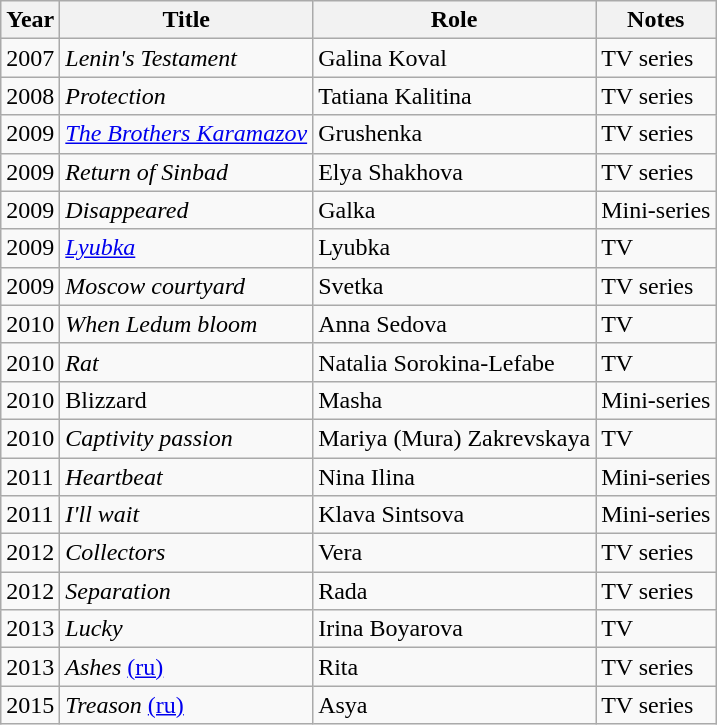<table class="wikitable sortable">
<tr>
<th>Year</th>
<th>Title</th>
<th>Role</th>
<th>Notes</th>
</tr>
<tr>
<td>2007</td>
<td><em>Lenin's Testament</em></td>
<td>Galina Koval</td>
<td>TV series</td>
</tr>
<tr>
<td>2008</td>
<td><em>Protection</em></td>
<td>Tatiana Kalitina</td>
<td>TV series</td>
</tr>
<tr>
<td>2009</td>
<td><em><a href='#'>The Brothers Karamazov</a></em></td>
<td>Grushenka</td>
<td>TV series</td>
</tr>
<tr>
<td>2009</td>
<td><em>Return of Sinbad</em></td>
<td>Elya Shakhova</td>
<td>TV series</td>
</tr>
<tr>
<td>2009</td>
<td><em>Disappeared</em></td>
<td>Galka</td>
<td>Mini-series</td>
</tr>
<tr>
<td>2009</td>
<td><em><a href='#'>Lyubka</a></em></td>
<td>Lyubka</td>
<td>TV</td>
</tr>
<tr>
<td>2009</td>
<td><em>Moscow courtyard</em></td>
<td>Svetka</td>
<td>TV series</td>
</tr>
<tr>
<td>2010</td>
<td><em>When Ledum bloom</em></td>
<td>Anna Sedova</td>
<td>TV</td>
</tr>
<tr>
<td>2010</td>
<td><em>Rat</em></td>
<td>Natalia Sorokina-Lefabe</td>
<td>TV</td>
</tr>
<tr>
<td>2010</td>
<td>Blizzard</td>
<td>Masha</td>
<td>Mini-series</td>
</tr>
<tr>
<td>2010</td>
<td><em>Captivity passion</em></td>
<td>Mariya (Mura) Zakrevskaya</td>
<td>TV</td>
</tr>
<tr>
<td>2011</td>
<td><em>Heartbeat</em></td>
<td>Nina Ilina</td>
<td>Mini-series</td>
</tr>
<tr>
<td>2011</td>
<td><em>I'll wait</em></td>
<td>Klava Sintsova</td>
<td>Mini-series</td>
</tr>
<tr>
<td>2012</td>
<td><em>Collectors</em></td>
<td>Vera</td>
<td>TV series</td>
</tr>
<tr>
<td>2012</td>
<td><em>Separation</em></td>
<td>Rada</td>
<td>TV series</td>
</tr>
<tr>
<td>2013</td>
<td><em>Lucky</em></td>
<td>Irina Boyarova</td>
<td>TV</td>
</tr>
<tr>
<td>2013</td>
<td><em>Ashes</em> <a href='#'>(ru)</a></td>
<td>Rita</td>
<td>TV series</td>
</tr>
<tr>
<td>2015</td>
<td><em>Treason</em> <a href='#'>(ru)</a></td>
<td>Asya</td>
<td>TV series</td>
</tr>
</table>
